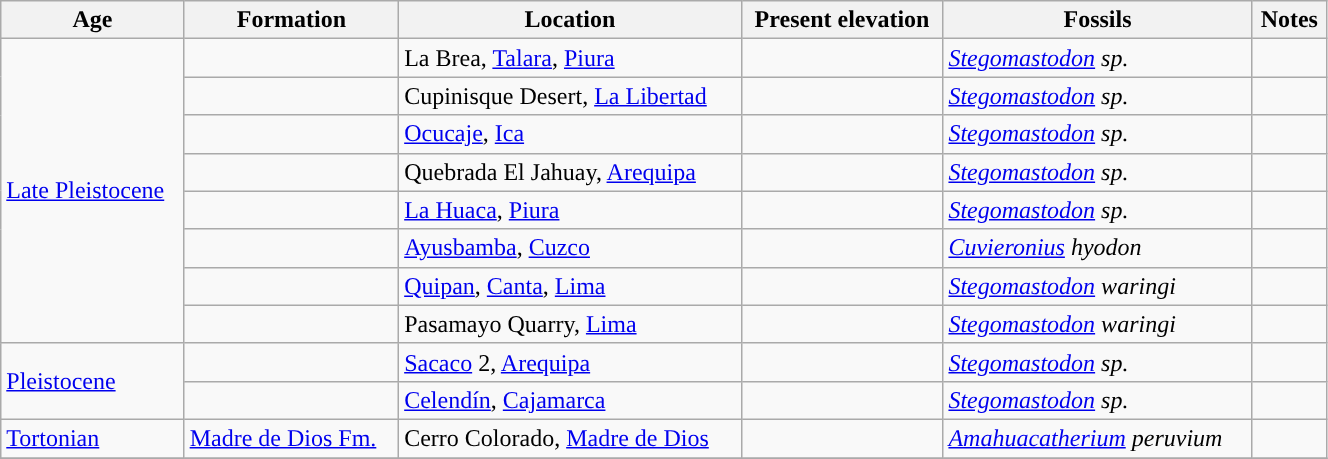<table class="wikitable sortable" style="width: 70%;">
<tr>
<th>Age</th>
<th>Formation</th>
<th>Location</th>
<th>Present elevation</th>
<th>Fossils</th>
<th class="unsortable">Notes</th>
</tr>
<tr>
<td rowspan=8 style="background-color: "><a href='#'>Late Pleistocene</a></td>
<td></td>
<td>La Brea, <a href='#'>Talara</a>, <a href='#'>Piura</a></td>
<td></td>
<td><em><a href='#'>Stegomastodon</a> sp.</em></td>
<td></td>
</tr>
<tr>
<td></td>
<td>Cupinisque Desert, <a href='#'>La Libertad</a></td>
<td></td>
<td><em><a href='#'>Stegomastodon</a> sp.</em></td>
<td></td>
</tr>
<tr>
<td></td>
<td><a href='#'>Ocucaje</a>, <a href='#'>Ica</a></td>
<td></td>
<td><em><a href='#'>Stegomastodon</a> sp.</em></td>
<td></td>
</tr>
<tr>
<td></td>
<td>Quebrada El Jahuay, <a href='#'>Arequipa</a></td>
<td></td>
<td><em><a href='#'>Stegomastodon</a> sp.</em></td>
<td></td>
</tr>
<tr>
<td></td>
<td><a href='#'>La Huaca</a>, <a href='#'>Piura</a></td>
<td></td>
<td><em><a href='#'>Stegomastodon</a> sp.</em></td>
<td></td>
</tr>
<tr>
<td></td>
<td><a href='#'>Ayusbamba</a>, <a href='#'>Cuzco</a></td>
<td></td>
<td><em><a href='#'>Cuvieronius</a> hyodon</em></td>
<td></td>
</tr>
<tr>
<td></td>
<td><a href='#'>Quipan</a>, <a href='#'>Canta</a>, <a href='#'>Lima</a></td>
<td></td>
<td><em><a href='#'>Stegomastodon</a> waringi</em></td>
<td></td>
</tr>
<tr>
<td></td>
<td>Pasamayo Quarry, <a href='#'>Lima</a></td>
<td></td>
<td><em><a href='#'>Stegomastodon</a> waringi</em></td>
<td></td>
</tr>
<tr>
<td rowspan=2 style="background-color: "><a href='#'>Pleistocene</a></td>
<td></td>
<td><a href='#'>Sacaco</a> 2, <a href='#'>Arequipa</a></td>
<td></td>
<td><em><a href='#'>Stegomastodon</a> sp.</em></td>
<td></td>
</tr>
<tr>
<td></td>
<td><a href='#'>Celendín</a>, <a href='#'>Cajamarca</a></td>
<td></td>
<td><em><a href='#'>Stegomastodon</a> sp.</em></td>
<td></td>
</tr>
<tr>
<td style="background-color: "><a href='#'>Tortonian</a></td>
<td><a href='#'>Madre de Dios Fm.</a></td>
<td>Cerro Colorado, <a href='#'>Madre de Dios</a></td>
<td></td>
<td><em><a href='#'>Amahuacatherium</a> peruvium</em></td>
<td></td>
</tr>
<tr>
</tr>
</table>
